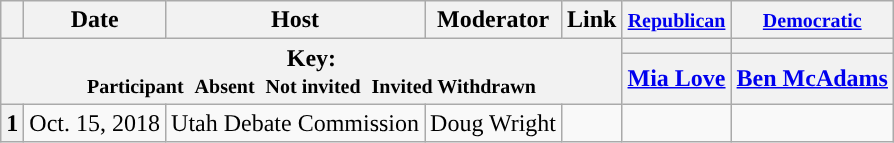<table class="wikitable" style="text-align:center;">
<tr>
<th scope="col"></th>
<th scope="col">Date</th>
<th scope="col">Host</th>
<th scope="col">Moderator</th>
<th scope="col">Link</th>
<th scope="col"><small><a href='#'>Republican</a></small></th>
<th scope="col"><small><a href='#'>Democratic</a></small></th>
</tr>
<tr>
<th colspan="5" rowspan="2">Key:<br> <small>Participant </small>  <small>Absent </small>  <small>Not invited </small>  <small>Invited  Withdrawn</small></th>
<th scope="col" style="background:"></th>
<th scope="col" style="background:"></th>
</tr>
<tr>
<th scope="col"><a href='#'>Mia Love</a></th>
<th scope="col"><a href='#'>Ben McAdams</a></th>
</tr>
<tr>
<th>1</th>
<td style="white-space:nowrap;">Oct. 15, 2018</td>
<td style="white-space:nowrap;">Utah Debate Commission</td>
<td style="white-space:nowrap;">Doug Wright</td>
<td style="white-space:nowrap;"></td>
<td></td>
<td></td>
</tr>
</table>
